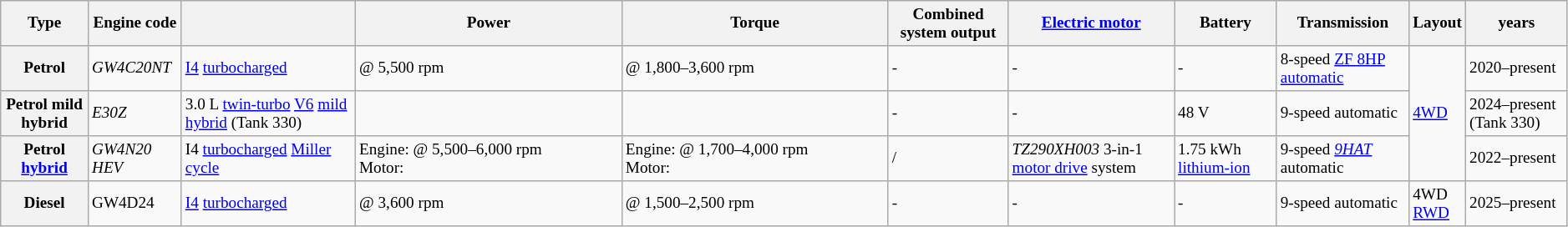<table class="wikitable" style="text-align:left; font-size:80%;">
<tr>
<th>Type</th>
<th>Engine code</th>
<th></th>
<th width="17%">Power</th>
<th width="17%">Torque</th>
<th>Combined system output</th>
<th><a href='#'>Electric motor</a></th>
<th>Battery</th>
<th>Transmission</th>
<th>Layout</th>
<th> years</th>
</tr>
<tr>
<th>Petrol</th>
<td><em>GW4C20NT</em></td>
<td> <a href='#'>I4</a> <a href='#'>turbocharged</a></td>
<td> @ 5,500 rpm</td>
<td> @ 1,800–3,600 rpm</td>
<td>-</td>
<td>-</td>
<td>-</td>
<td>8-speed <a href='#'>ZF 8HP</a> <a href='#'>automatic</a></td>
<td rowspan="3"><a href='#'>4WD</a></td>
<td>2020–present</td>
</tr>
<tr>
<th>Petrol mild hybrid</th>
<td><em>E30Z</em></td>
<td>3.0 L  <a href='#'>twin-turbo</a> <a href='#'>V6</a> <a href='#'>mild hybrid</a> (Tank 330)</td>
<td></td>
<td></td>
<td>-</td>
<td>-</td>
<td>48 V</td>
<td>9-speed automatic</td>
<td>2024–present (Tank 330)</td>
</tr>
<tr>
<th>Petrol <a href='#'>hybrid</a></th>
<td><em>GW4N20 HEV</em></td>
<td> I4 <a href='#'>turbocharged</a> <a href='#'>Miller cycle</a></td>
<td>Engine:  @ 5,500–6,000 rpm<br>Motor: </td>
<td>Engine:  @ 1,700–4,000 rpm<br>Motor: </td>
<td> / </td>
<td><em>TZ290XH003</em> 3-in-1 <a href='#'>motor drive</a> system</td>
<td>1.75 kWh <a href='#'>lithium-ion</a></td>
<td>9-speed <em><a href='#'>9HAT</a></em> automatic</td>
<td>2022–present</td>
</tr>
<tr>
<th>Diesel</th>
<td>GW4D24</td>
<td> <a href='#'>I4</a> <a href='#'>turbocharged</a></td>
<td> @ 3,600 rpm</td>
<td> @ 1,500–2,500 rpm</td>
<td>-</td>
<td>-</td>
<td>-</td>
<td>9-speed automatic</td>
<td>4WD<br><a href='#'>RWD</a></td>
<td>2025–present</td>
</tr>
</table>
